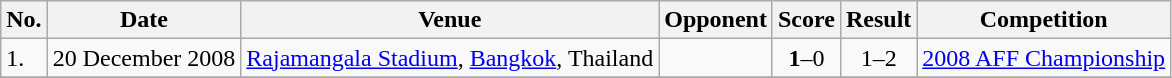<table class="wikitable">
<tr>
<th>No.</th>
<th>Date</th>
<th>Venue</th>
<th>Opponent</th>
<th>Score</th>
<th>Result</th>
<th>Competition</th>
</tr>
<tr>
<td>1.</td>
<td>20 December 2008</td>
<td><a href='#'>Rajamangala Stadium</a>, <a href='#'>Bangkok</a>, Thailand</td>
<td></td>
<td align=center><strong>1</strong>–0</td>
<td align=center>1–2</td>
<td><a href='#'>2008 AFF Championship</a></td>
</tr>
<tr>
</tr>
</table>
